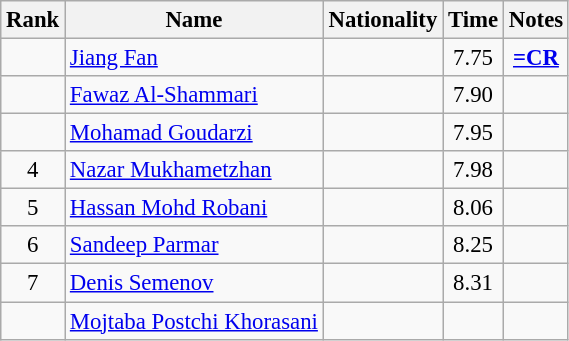<table class="wikitable sortable" style="text-align:center;font-size:95%">
<tr>
<th>Rank</th>
<th>Name</th>
<th>Nationality</th>
<th>Time</th>
<th>Notes</th>
</tr>
<tr>
<td></td>
<td align=left><a href='#'>Jiang Fan</a></td>
<td align=left></td>
<td>7.75</td>
<td><strong><a href='#'>=CR</a></strong></td>
</tr>
<tr>
<td></td>
<td align=left><a href='#'>Fawaz Al-Shammari</a></td>
<td align=left></td>
<td>7.90</td>
<td></td>
</tr>
<tr>
<td></td>
<td align=left><a href='#'>Mohamad Goudarzi</a></td>
<td align=left></td>
<td>7.95</td>
<td></td>
</tr>
<tr>
<td>4</td>
<td align=left><a href='#'>Nazar Mukhametzhan</a></td>
<td align=left></td>
<td>7.98</td>
<td></td>
</tr>
<tr>
<td>5</td>
<td align=left><a href='#'>Hassan Mohd Robani</a></td>
<td align=left></td>
<td>8.06</td>
<td></td>
</tr>
<tr>
<td>6</td>
<td align=left><a href='#'>Sandeep Parmar</a></td>
<td align=left></td>
<td>8.25</td>
<td></td>
</tr>
<tr>
<td>7</td>
<td align=left><a href='#'>Denis Semenov</a></td>
<td align=left></td>
<td>8.31</td>
<td></td>
</tr>
<tr>
<td></td>
<td align=left><a href='#'>Mojtaba Postchi Khorasani</a></td>
<td align=left></td>
<td></td>
<td></td>
</tr>
</table>
